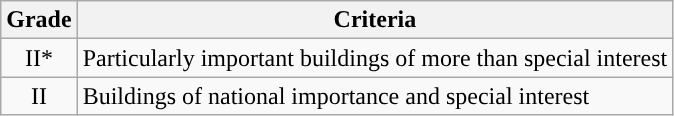<table class="wikitable">
<tr>
<th>Grade</th>
<th>Criteria</th>
</tr>
<tr>
<td align="center" >II*</td>
<td>Particularly important buildings of more than special interest</td>
</tr>
<tr>
<td align="center" >II</td>
<td>Buildings of national importance and special interest</td>
</tr>
</table>
